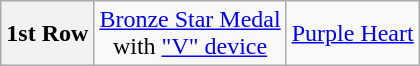<table class="wikitable" style="margin-left: auto; margin-right: auto; text-align: center; margin-bottom: -1px;">
<tr>
<th>1st Row</th>
<td><a href='#'>Bronze Star Medal</a><br>with <a href='#'>"V" device</a></td>
<td><a href='#'>Purple Heart</a></td>
</tr>
</table>
